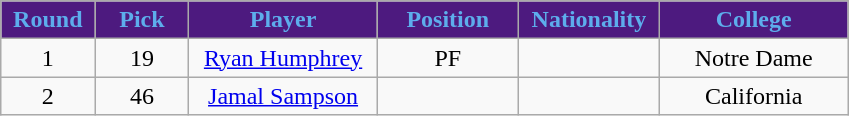<table class="wikitable sortable sortable">
<tr>
<th style="background:#4D1A7F; color:#5DADEC" width="10%">Round</th>
<th style="background:#4D1A7F; color:#5DADEC" width="10%">Pick</th>
<th style="background:#4D1A7F; color:#5DADEC" width="20%">Player</th>
<th style="background:#4D1A7F; color:#5DADEC" width="15%">Position</th>
<th style="background:#4D1A7F; color:#5DADEC" width="15%">Nationality</th>
<th style="background:#4D1A7F; color:#5DADEC" width="20%">College</th>
</tr>
<tr style="text-align: center">
<td>1</td>
<td>19</td>
<td><a href='#'>Ryan Humphrey</a></td>
<td>PF</td>
<td></td>
<td>Notre Dame</td>
</tr>
<tr style="text-align: center">
<td>2</td>
<td>46</td>
<td><a href='#'>Jamal Sampson</a></td>
<td></td>
<td></td>
<td>California</td>
</tr>
</table>
